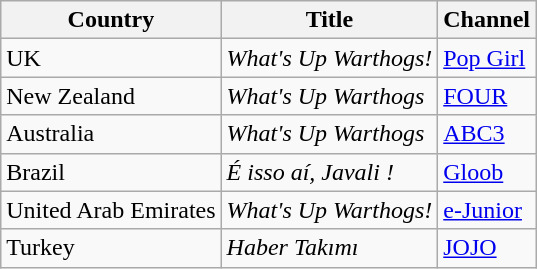<table class="wikitable">
<tr>
<th>Country</th>
<th>Title</th>
<th>Channel</th>
</tr>
<tr>
<td>UK</td>
<td><em>What's Up Warthogs!</em></td>
<td><a href='#'>Pop Girl</a></td>
</tr>
<tr>
<td>New Zealand</td>
<td><em>What's Up Warthogs</em></td>
<td><a href='#'>FOUR</a></td>
</tr>
<tr>
<td>Australia</td>
<td><em>What's Up Warthogs</em></td>
<td><a href='#'>ABC3</a></td>
</tr>
<tr>
<td>Brazil</td>
<td><em>É isso aí, Javali !</em></td>
<td><a href='#'>Gloob</a></td>
</tr>
<tr>
<td>United Arab Emirates</td>
<td><em>What's Up Warthogs!</em></td>
<td><a href='#'>e-Junior</a></td>
</tr>
<tr>
<td>Turkey</td>
<td><em>Haber Takımı</em></td>
<td><a href='#'>JOJO</a></td>
</tr>
</table>
